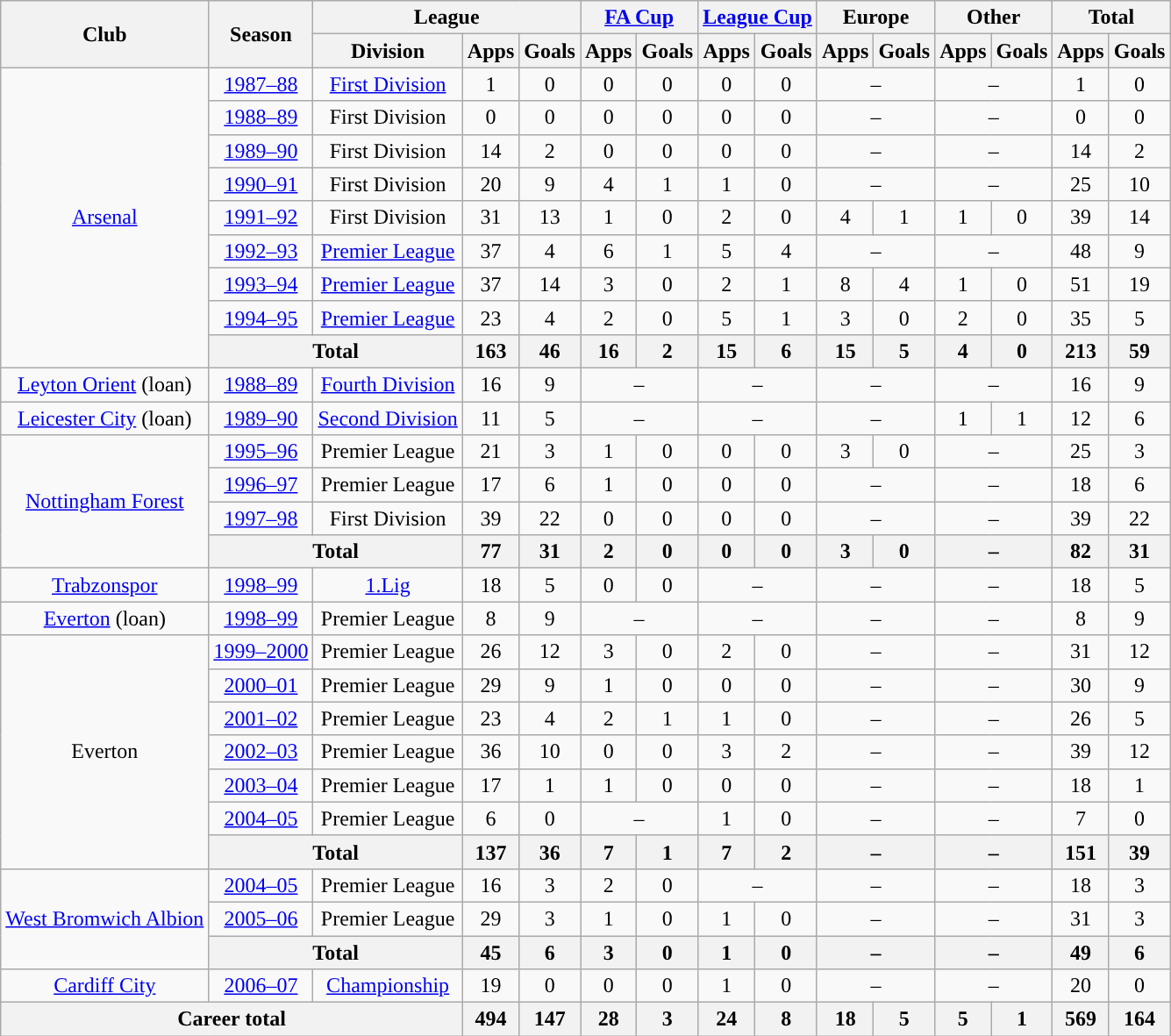<table class="wikitable" style="text-align:center;">
<tr>
<th rowspan="2">Club</th>
<th rowspan="2">Season</th>
<th colspan="3">League</th>
<th colspan="2"><a href='#'>FA Cup</a></th>
<th colspan="2"><a href='#'>League Cup</a></th>
<th colspan="2">Europe</th>
<th colspan="2">Other</th>
<th colspan="2">Total</th>
</tr>
<tr>
<th>Division</th>
<th>Apps</th>
<th>Goals</th>
<th>Apps</th>
<th>Goals</th>
<th>Apps</th>
<th>Goals</th>
<th>Apps</th>
<th>Goals</th>
<th>Apps</th>
<th>Goals</th>
<th>Apps</th>
<th>Goals</th>
</tr>
<tr>
<td rowspan="9"><a href='#'>Arsenal</a></td>
<td><a href='#'>1987–88</a></td>
<td><a href='#'>First Division</a></td>
<td>1</td>
<td>0</td>
<td>0</td>
<td>0</td>
<td>0</td>
<td>0</td>
<td colspan="2">–</td>
<td colspan="2">–</td>
<td>1</td>
<td>0</td>
</tr>
<tr>
<td><a href='#'>1988–89</a></td>
<td>First Division</td>
<td>0</td>
<td>0</td>
<td>0</td>
<td>0</td>
<td>0</td>
<td>0</td>
<td colspan="2">–</td>
<td colspan="2">–</td>
<td>0</td>
<td>0</td>
</tr>
<tr>
<td><a href='#'>1989–90</a></td>
<td>First Division</td>
<td>14</td>
<td>2</td>
<td>0</td>
<td>0</td>
<td>0</td>
<td>0</td>
<td colspan="2">–</td>
<td colspan="2">–</td>
<td>14</td>
<td>2</td>
</tr>
<tr>
<td><a href='#'>1990–91</a></td>
<td>First Division</td>
<td>20</td>
<td>9</td>
<td>4</td>
<td>1</td>
<td>1</td>
<td>0</td>
<td colspan="2">–</td>
<td colspan="2">–</td>
<td>25</td>
<td>10</td>
</tr>
<tr>
<td><a href='#'>1991–92</a></td>
<td>First Division</td>
<td>31</td>
<td>13</td>
<td>1</td>
<td>0</td>
<td>2</td>
<td>0</td>
<td>4</td>
<td>1</td>
<td>1</td>
<td>0</td>
<td>39</td>
<td>14</td>
</tr>
<tr>
<td><a href='#'>1992–93</a></td>
<td><a href='#'>Premier League</a></td>
<td>37</td>
<td>4</td>
<td>6</td>
<td>1</td>
<td>5</td>
<td>4</td>
<td colspan="2">–</td>
<td colspan="2">–</td>
<td>48</td>
<td>9</td>
</tr>
<tr>
<td><a href='#'>1993–94</a></td>
<td><a href='#'>Premier League</a></td>
<td>37</td>
<td>14</td>
<td>3</td>
<td>0</td>
<td>2</td>
<td>1</td>
<td>8</td>
<td>4</td>
<td>1</td>
<td>0</td>
<td>51</td>
<td>19</td>
</tr>
<tr>
<td><a href='#'>1994–95</a></td>
<td><a href='#'>Premier League</a></td>
<td>23</td>
<td>4</td>
<td>2</td>
<td>0</td>
<td>5</td>
<td>1</td>
<td>3</td>
<td>0</td>
<td>2</td>
<td>0</td>
<td>35</td>
<td>5</td>
</tr>
<tr>
<th colspan="2">Total</th>
<th>163</th>
<th>46</th>
<th>16</th>
<th>2</th>
<th>15</th>
<th>6</th>
<th>15</th>
<th>5</th>
<th>4</th>
<th>0</th>
<th>213</th>
<th>59</th>
</tr>
<tr>
<td><a href='#'>Leyton Orient</a> (loan)</td>
<td><a href='#'>1988–89</a></td>
<td><a href='#'>Fourth Division</a></td>
<td>16</td>
<td>9</td>
<td colspan="2">–</td>
<td colspan="2">–</td>
<td colspan="2">–</td>
<td colspan="2">–</td>
<td>16</td>
<td>9</td>
</tr>
<tr>
<td><a href='#'>Leicester City</a> (loan)</td>
<td><a href='#'>1989–90</a></td>
<td><a href='#'>Second Division</a></td>
<td>11</td>
<td>5</td>
<td colspan="2">–</td>
<td colspan="2">–</td>
<td colspan="2">–</td>
<td>1</td>
<td>1</td>
<td>12</td>
<td>6</td>
</tr>
<tr>
<td rowspan="4"><a href='#'>Nottingham Forest</a></td>
<td><a href='#'>1995–96</a></td>
<td>Premier League</td>
<td>21</td>
<td>3</td>
<td>1</td>
<td>0</td>
<td>0</td>
<td>0</td>
<td>3</td>
<td>0</td>
<td colspan="2">–</td>
<td>25</td>
<td>3</td>
</tr>
<tr>
<td><a href='#'>1996–97</a></td>
<td>Premier League</td>
<td>17</td>
<td>6</td>
<td>1</td>
<td>0</td>
<td>0</td>
<td>0</td>
<td colspan="2">–</td>
<td colspan="2">–</td>
<td>18</td>
<td>6</td>
</tr>
<tr>
<td><a href='#'>1997–98</a></td>
<td>First Division</td>
<td>39</td>
<td>22</td>
<td>0</td>
<td>0</td>
<td>0</td>
<td>0</td>
<td colspan="2">–</td>
<td colspan="2">–</td>
<td>39</td>
<td>22</td>
</tr>
<tr>
<th colspan="2">Total</th>
<th>77</th>
<th>31</th>
<th>2</th>
<th>0</th>
<th>0</th>
<th>0</th>
<th>3</th>
<th>0</th>
<th colspan="2">–</th>
<th>82</th>
<th>31</th>
</tr>
<tr>
<td><a href='#'>Trabzonspor</a></td>
<td><a href='#'>1998–99</a></td>
<td><a href='#'>1.Lig</a></td>
<td>18</td>
<td>5</td>
<td>0</td>
<td>0</td>
<td colspan="2">–</td>
<td colspan="2">–</td>
<td colspan="2">–</td>
<td>18</td>
<td>5</td>
</tr>
<tr>
<td><a href='#'>Everton</a> (loan)</td>
<td><a href='#'>1998–99</a></td>
<td>Premier League</td>
<td>8</td>
<td>9</td>
<td colspan="2">–</td>
<td colspan="2">–</td>
<td colspan="2">–</td>
<td colspan="2">–</td>
<td>8</td>
<td>9</td>
</tr>
<tr>
<td rowspan="7">Everton</td>
<td><a href='#'>1999–2000</a></td>
<td>Premier League</td>
<td>26</td>
<td>12</td>
<td>3</td>
<td>0</td>
<td>2</td>
<td>0</td>
<td colspan="2">–</td>
<td colspan="2">–</td>
<td>31</td>
<td>12</td>
</tr>
<tr>
<td><a href='#'>2000–01</a></td>
<td>Premier League</td>
<td>29</td>
<td>9</td>
<td>1</td>
<td>0</td>
<td>0</td>
<td>0</td>
<td colspan="2">–</td>
<td colspan="2">–</td>
<td>30</td>
<td>9</td>
</tr>
<tr>
<td><a href='#'>2001–02</a></td>
<td>Premier League</td>
<td>23</td>
<td>4</td>
<td>2</td>
<td>1</td>
<td>1</td>
<td>0</td>
<td colspan="2">–</td>
<td colspan="2">–</td>
<td>26</td>
<td>5</td>
</tr>
<tr>
<td><a href='#'>2002–03</a></td>
<td>Premier League</td>
<td>36</td>
<td>10</td>
<td>0</td>
<td>0</td>
<td>3</td>
<td>2</td>
<td colspan="2">–</td>
<td colspan="2">–</td>
<td>39</td>
<td>12</td>
</tr>
<tr>
<td><a href='#'>2003–04</a></td>
<td>Premier League</td>
<td>17</td>
<td>1</td>
<td>1</td>
<td>0</td>
<td>0</td>
<td>0</td>
<td colspan="2">–</td>
<td colspan="2">–</td>
<td>18</td>
<td>1</td>
</tr>
<tr>
<td><a href='#'>2004–05</a></td>
<td>Premier League</td>
<td>6</td>
<td>0</td>
<td colspan="2">–</td>
<td>1</td>
<td>0</td>
<td colspan="2">–</td>
<td colspan="2">–</td>
<td>7</td>
<td>0</td>
</tr>
<tr>
<th colspan="2">Total</th>
<th>137</th>
<th>36</th>
<th>7</th>
<th>1</th>
<th>7</th>
<th>2</th>
<th colspan="2">–</th>
<th colspan="2">–</th>
<th>151</th>
<th>39</th>
</tr>
<tr>
<td rowspan="3'"><a href='#'>West Bromwich Albion</a></td>
<td><a href='#'>2004–05</a></td>
<td>Premier League</td>
<td>16</td>
<td>3</td>
<td>2</td>
<td>0</td>
<td colspan="2">–</td>
<td colspan="2">–</td>
<td colspan="2">–</td>
<td>18</td>
<td>3</td>
</tr>
<tr>
<td><a href='#'>2005–06</a></td>
<td>Premier League</td>
<td>29</td>
<td>3</td>
<td>1</td>
<td>0</td>
<td>1</td>
<td>0</td>
<td colspan="2">–</td>
<td colspan="2">–</td>
<td>31</td>
<td>3</td>
</tr>
<tr>
<th colspan="2">Total</th>
<th>45</th>
<th>6</th>
<th>3</th>
<th>0</th>
<th>1</th>
<th>0</th>
<th colspan="2">–</th>
<th colspan="2">–</th>
<th>49</th>
<th>6</th>
</tr>
<tr>
<td><a href='#'>Cardiff City</a></td>
<td><a href='#'>2006–07</a></td>
<td><a href='#'>Championship</a></td>
<td>19</td>
<td>0</td>
<td>0</td>
<td>0</td>
<td>1</td>
<td>0</td>
<td colspan="2">–</td>
<td colspan="2">–</td>
<td>20</td>
<td>0</td>
</tr>
<tr>
<th colspan="3">Career total</th>
<th>494</th>
<th>147</th>
<th>28</th>
<th>3</th>
<th>24</th>
<th>8</th>
<th>18</th>
<th>5</th>
<th>5</th>
<th>1</th>
<th>569</th>
<th>164</th>
</tr>
</table>
